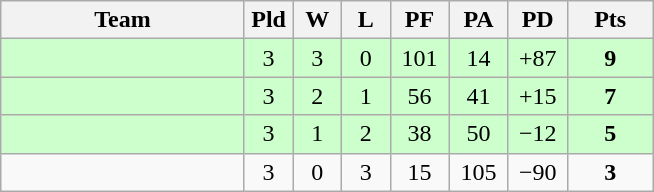<table class="wikitable" style="text-align:center;">
<tr>
<th width="155">Team</th>
<th width="25">Pld</th>
<th width="25">W</th>
<th width="25">L</th>
<th width="32">PF</th>
<th width="32">PA</th>
<th width="32">PD</th>
<th width="50">Pts</th>
</tr>
<tr style="background:#ccffcc">
<td align="left"></td>
<td>3</td>
<td>3</td>
<td>0</td>
<td>101</td>
<td>14</td>
<td>+87</td>
<td><strong>9</strong></td>
</tr>
<tr style="background:#ccffcc">
<td align="left"></td>
<td>3</td>
<td>2</td>
<td>1</td>
<td>56</td>
<td>41</td>
<td>+15</td>
<td><strong>7</strong></td>
</tr>
<tr style="background:#ccffcc">
<td align="left"></td>
<td>3</td>
<td>1</td>
<td>2</td>
<td>38</td>
<td>50</td>
<td>−12</td>
<td><strong>5</strong></td>
</tr>
<tr>
<td align="left"></td>
<td>3</td>
<td>0</td>
<td>3</td>
<td>15</td>
<td>105</td>
<td>−90</td>
<td><strong>3</strong></td>
</tr>
</table>
